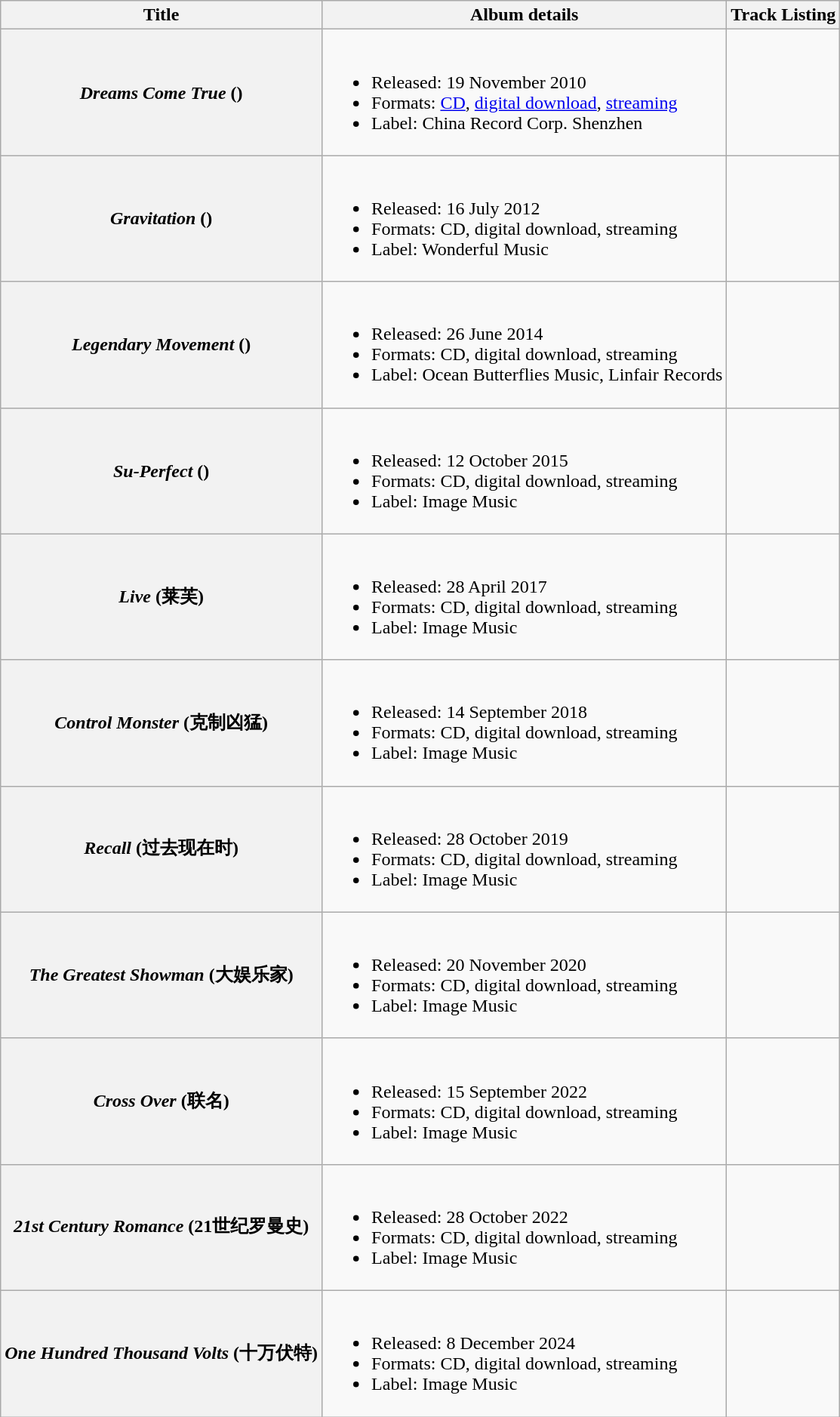<table class="wikitable plainrowheaders">
<tr>
<th align="left">Title</th>
<th align="left">Album details</th>
<th>Track Listing</th>
</tr>
<tr>
<th scope="row"><em>Dreams Come True</em> ()</th>
<td><br><ul><li>Released: 19 November 2010</li><li>Formats: <a href='#'>CD</a>, <a href='#'>digital download</a>, <a href='#'>streaming</a></li><li>Label: China Record Corp. Shenzhen</li></ul></td>
<td><br></td>
</tr>
<tr>
<th scope="row"><em>Gravitation</em> ()</th>
<td><br><ul><li>Released: 16 July 2012</li><li>Formats: CD, digital download, streaming</li><li>Label: Wonderful Music</li></ul></td>
<td><br></td>
</tr>
<tr>
<th scope="row"><em>Legendary Movement</em> ()</th>
<td><br><ul><li>Released: 26 June 2014</li><li>Formats: CD, digital download, streaming</li><li>Label: Ocean Butterflies Music, Linfair Records</li></ul></td>
<td><br></td>
</tr>
<tr>
<th scope="row"><em>Su-Perfect</em> ()</th>
<td><br><ul><li>Released: 12 October 2015</li><li>Formats: CD, digital download, streaming</li><li>Label: Image Music</li></ul></td>
<td><br></td>
</tr>
<tr>
<th scope="row"><em>Live</em> (莱芙)</th>
<td><br><ul><li>Released: 28 April 2017</li><li>Formats: CD, digital download, streaming</li><li>Label: Image Music</li></ul></td>
<td><br></td>
</tr>
<tr>
<th scope="row"><em>Control Monster</em> (克制凶猛)</th>
<td><br><ul><li>Released: 14 September 2018</li><li>Formats: CD, digital download, streaming</li><li>Label: Image Music</li></ul></td>
<td><br></td>
</tr>
<tr>
<th scope="row"><em>Recall</em> (过去现在时)</th>
<td><br><ul><li>Released: 28 October 2019</li><li>Formats: CD, digital download, streaming</li><li>Label: Image Music</li></ul></td>
<td><br></td>
</tr>
<tr>
<th scope="row"><em>The Greatest Showman</em> (大娱乐家)</th>
<td><br><ul><li>Released: 20 November 2020</li><li>Formats: CD, digital download, streaming</li><li>Label: Image Music</li></ul></td>
<td><br></td>
</tr>
<tr>
<th scope="row"><em>Cross Over</em> (联名)</th>
<td><br><ul><li>Released: 15 September 2022</li><li>Formats: CD, digital download, streaming</li><li>Label: Image Music</li></ul></td>
<td><br></td>
</tr>
<tr>
<th scope="row"><em>21st Century Romance</em> (21世纪罗曼史)</th>
<td><br><ul><li>Released: 28 October 2022</li><li>Formats: CD, digital download, streaming</li><li>Label: Image Music</li></ul></td>
<td><br></td>
</tr>
<tr>
<th scope="row"><em>One Hundred Thousand Volts</em> (十万伏特)</th>
<td><br><ul><li>Released: 8 December 2024</li><li>Formats: CD, digital download, streaming</li><li>Label: Image Music</li></ul></td>
<td><br></td>
</tr>
</table>
